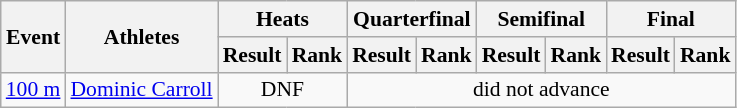<table class="wikitable" border="1" style="font-size:90%">
<tr>
<th rowspan="2">Event</th>
<th rowspan="2">Athletes</th>
<th colspan="2">Heats</th>
<th colspan="2">Quarterfinal</th>
<th colspan="2">Semifinal</th>
<th colspan="2">Final</th>
</tr>
<tr>
<th>Result</th>
<th>Rank</th>
<th>Result</th>
<th>Rank</th>
<th>Result</th>
<th>Rank</th>
<th>Result</th>
<th>Rank</th>
</tr>
<tr>
<td><a href='#'>100 m</a></td>
<td><a href='#'>Dominic Carroll</a></td>
<td align=center colspan=2>DNF</td>
<td align=center colspan=6>did not advance</td>
</tr>
</table>
